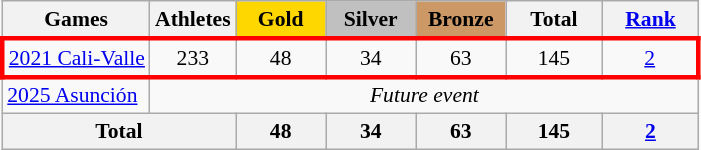<table class="wikitable" style="text-align:center; font-size:90%;">
<tr>
<th>Games</th>
<th>Athletes</th>
<td style="background:gold; width:3.7em; font-weight:bold;">Gold</td>
<td style="background:silver; width:3.7em; font-weight:bold;">Silver</td>
<td style="background:#cc9966; width:3.7em; font-weight:bold;">Bronze</td>
<th style="width:4em; font-weight:bold;">Total</th>
<th style="width:4em; font-weight:bold;"><a href='#'>Rank</a></th>
</tr>
<tr style="border: 3px solid red">
<td align=left> <a href='#'>2021 Cali-Valle</a></td>
<td>233</td>
<td>48</td>
<td>34</td>
<td>63</td>
<td>145</td>
<td><a href='#'>2</a></td>
</tr>
<tr>
<td align=left> <a href='#'>2025 Asunción</a></td>
<td colspan=7; rowspan=1><em>Future event</em></td>
</tr>
<tr>
<th colspan=2>Total</th>
<th>48</th>
<th>34</th>
<th>63</th>
<th>145</th>
<th><a href='#'>2</a></th>
</tr>
</table>
